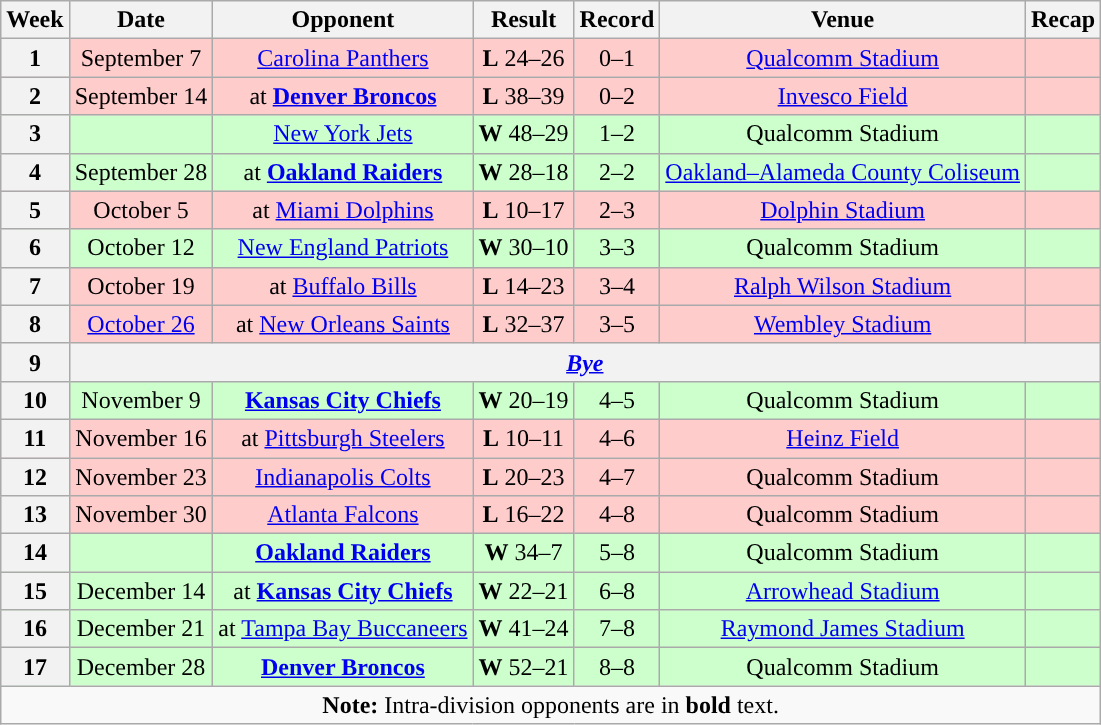<table class="wikitable" style="text-align:center">
<tr>
<th>Week</th>
<th>Date</th>
<th>Opponent</th>
<th>Result</th>
<th>Record</th>
<th>Venue</th>
<th>Recap</th>
</tr>
<tr style="background:#fcc">
<th>1</th>
<td>September 7</td>
<td><a href='#'>Carolina Panthers</a></td>
<td><strong>L</strong> 24–26</td>
<td>0–1</td>
<td><a href='#'>Qualcomm Stadium</a></td>
<td></td>
</tr>
<tr style="background:#fcc">
<th>2</th>
<td>September 14</td>
<td>at <strong><a href='#'>Denver Broncos</a></strong></td>
<td><strong>L</strong> 38–39</td>
<td>0–2</td>
<td><a href='#'>Invesco Field</a></td>
<td></td>
</tr>
<tr style="background:#cfc">
<th>3</th>
<td></td>
<td><a href='#'>New York Jets</a></td>
<td><strong>W</strong> 48–29</td>
<td>1–2</td>
<td>Qualcomm Stadium</td>
<td></td>
</tr>
<tr style="background:#cfc">
<th>4</th>
<td>September 28</td>
<td>at <strong><a href='#'>Oakland Raiders</a></strong></td>
<td><strong>W</strong> 28–18</td>
<td>2–2</td>
<td><a href='#'>Oakland–Alameda County Coliseum</a></td>
<td></td>
</tr>
<tr style="background:#fcc">
<th>5</th>
<td>October 5</td>
<td>at <a href='#'>Miami Dolphins</a></td>
<td><strong>L</strong> 10–17</td>
<td>2–3</td>
<td><a href='#'>Dolphin Stadium</a></td>
<td></td>
</tr>
<tr style="background:#cfc">
<th>6</th>
<td>October 12</td>
<td><a href='#'>New England Patriots</a></td>
<td><strong>W</strong> 30–10</td>
<td>3–3</td>
<td>Qualcomm Stadium</td>
<td></td>
</tr>
<tr style="background:#fcc">
<th>7</th>
<td>October 19</td>
<td>at <a href='#'>Buffalo Bills</a></td>
<td><strong>L</strong> 14–23</td>
<td>3–4</td>
<td><a href='#'>Ralph Wilson Stadium</a></td>
<td></td>
</tr>
<tr style="background:#fcc">
<th>8</th>
<td><a href='#'>October 26</a></td>
<td>at <a href='#'>New Orleans Saints</a></td>
<td><strong>L</strong> 32–37</td>
<td>3–5</td>
<td><a href='#'>Wembley Stadium</a></td>
<td></td>
</tr>
<tr>
<th>9</th>
<th colspan="6"><em><a href='#'>Bye</a></em></th>
</tr>
<tr style="background:#cfc">
<th>10</th>
<td>November 9</td>
<td><strong><a href='#'>Kansas City Chiefs</a></strong></td>
<td><strong>W</strong> 20–19</td>
<td>4–5</td>
<td>Qualcomm Stadium</td>
<td></td>
</tr>
<tr style="background:#fcc">
<th>11</th>
<td>November 16</td>
<td>at <a href='#'>Pittsburgh Steelers</a></td>
<td><strong>L</strong> 10–11</td>
<td>4–6</td>
<td><a href='#'>Heinz Field</a></td>
<td></td>
</tr>
<tr style="background:#fcc">
<th>12</th>
<td>November 23</td>
<td><a href='#'>Indianapolis Colts</a></td>
<td><strong>L</strong> 20–23</td>
<td>4–7</td>
<td>Qualcomm Stadium</td>
<td></td>
</tr>
<tr style="background:#fcc">
<th>13</th>
<td>November 30</td>
<td><a href='#'>Atlanta Falcons</a></td>
<td><strong>L</strong> 16–22</td>
<td>4–8</td>
<td>Qualcomm Stadium</td>
<td></td>
</tr>
<tr style="background:#cfc">
<th>14</th>
<td></td>
<td><strong><a href='#'>Oakland Raiders</a></strong></td>
<td><strong>W</strong> 34–7</td>
<td>5–8</td>
<td>Qualcomm Stadium</td>
<td></td>
</tr>
<tr style="background:#cfc">
<th>15</th>
<td>December 14</td>
<td>at <strong><a href='#'>Kansas City Chiefs</a></strong></td>
<td><strong>W</strong> 22–21</td>
<td>6–8</td>
<td><a href='#'>Arrowhead Stadium</a></td>
<td></td>
</tr>
<tr style="background:#cfc">
<th>16</th>
<td>December 21</td>
<td>at <a href='#'>Tampa Bay Buccaneers</a></td>
<td><strong>W</strong> 41–24</td>
<td>7–8</td>
<td><a href='#'>Raymond James Stadium</a></td>
<td></td>
</tr>
<tr style="background:#cfc">
<th>17</th>
<td>December 28</td>
<td><strong><a href='#'>Denver Broncos</a></strong></td>
<td><strong>W</strong> 52–21</td>
<td>8–8</td>
<td>Qualcomm Stadium</td>
<td></td>
</tr>
<tr>
<td colspan="7"><strong>Note:</strong> Intra-division opponents are in <strong>bold</strong> text.</td>
</tr>
</table>
